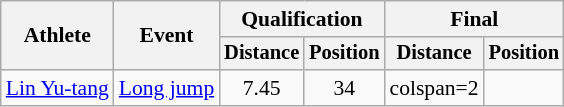<table class=wikitable style=font-size:90%>
<tr>
<th rowspan=2>Athlete</th>
<th rowspan=2>Event</th>
<th colspan=2>Qualification</th>
<th colspan=2>Final</th>
</tr>
<tr style=font-size:95%>
<th>Distance</th>
<th>Position</th>
<th>Distance</th>
<th>Position</th>
</tr>
<tr align=center>
<td align=left><a href='#'>Lin Yu-tang</a></td>
<td align=left><a href='#'>Long jump</a></td>
<td>7.45</td>
<td>34</td>
<td>colspan=2 </td>
</tr>
</table>
